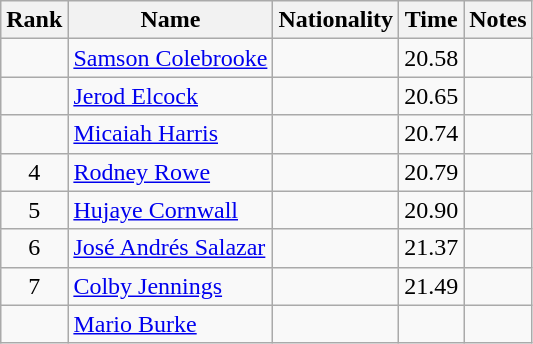<table class="wikitable sortable" style="text-align:center">
<tr>
<th>Rank</th>
<th>Name</th>
<th>Nationality</th>
<th>Time</th>
<th>Notes</th>
</tr>
<tr>
<td></td>
<td align=left><a href='#'>Samson Colebrooke</a></td>
<td align=left></td>
<td>20.58</td>
<td></td>
</tr>
<tr>
<td></td>
<td align=left><a href='#'>Jerod Elcock</a></td>
<td align=left></td>
<td>20.65</td>
<td></td>
</tr>
<tr>
<td></td>
<td align=left><a href='#'>Micaiah Harris</a></td>
<td align=left></td>
<td>20.74</td>
<td></td>
</tr>
<tr>
<td>4</td>
<td align=left><a href='#'>Rodney Rowe</a></td>
<td align=left></td>
<td>20.79</td>
<td></td>
</tr>
<tr>
<td>5</td>
<td align=left><a href='#'>Hujaye Cornwall</a></td>
<td align=left></td>
<td>20.90</td>
<td></td>
</tr>
<tr>
<td>6</td>
<td align=left><a href='#'>José Andrés Salazar</a></td>
<td align=left></td>
<td>21.37</td>
<td></td>
</tr>
<tr>
<td>7</td>
<td align=left><a href='#'>Colby Jennings</a></td>
<td align=left></td>
<td>21.49</td>
<td></td>
</tr>
<tr>
<td></td>
<td align=left><a href='#'>Mario Burke</a></td>
<td align=left></td>
<td></td>
<td></td>
</tr>
</table>
